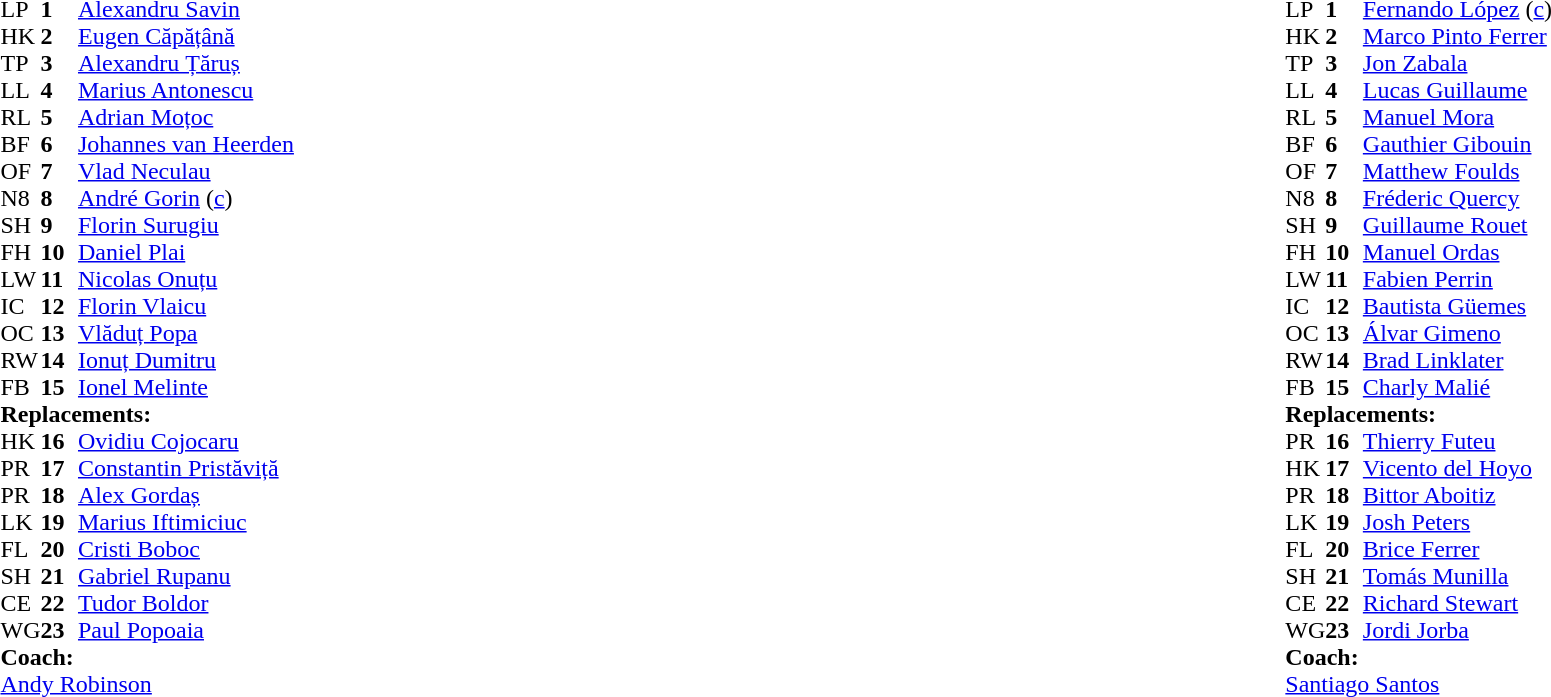<table style="width:100%">
<tr>
<td style="vertical-align:top; width:50%"><br><table cellspacing="0" cellpadding="0">
<tr>
<th width="25"></th>
<th width="25"></th>
</tr>
<tr>
<td>LP</td>
<td><strong>1</strong></td>
<td><a href='#'>Alexandru Savin</a></td>
<td></td>
<td></td>
</tr>
<tr>
<td>HK</td>
<td><strong>2</strong></td>
<td><a href='#'>Eugen Căpățână</a></td>
<td></td>
<td></td>
</tr>
<tr>
<td>TP</td>
<td><strong>3</strong></td>
<td><a href='#'>Alexandru Țăruș</a></td>
<td></td>
<td></td>
</tr>
<tr>
<td>LL</td>
<td><strong>4</strong></td>
<td><a href='#'>Marius Antonescu</a></td>
<td></td>
<td></td>
</tr>
<tr>
<td>RL</td>
<td><strong>5</strong></td>
<td><a href='#'>Adrian Moțoc</a></td>
<td></td>
<td></td>
</tr>
<tr>
<td>BF</td>
<td><strong>6</strong></td>
<td><a href='#'>Johannes van Heerden</a></td>
<td></td>
<td></td>
</tr>
<tr>
<td>OF</td>
<td><strong>7</strong></td>
<td><a href='#'>Vlad Neculau</a></td>
<td></td>
<td></td>
</tr>
<tr>
<td>N8</td>
<td><strong>8</strong></td>
<td><a href='#'>André Gorin</a> (<a href='#'>c</a>)</td>
<td></td>
<td></td>
</tr>
<tr>
<td>SH</td>
<td><strong>9</strong></td>
<td><a href='#'>Florin Surugiu</a></td>
<td></td>
<td></td>
</tr>
<tr>
<td>FH</td>
<td><strong>10</strong></td>
<td><a href='#'>Daniel Plai</a></td>
<td></td>
<td></td>
</tr>
<tr>
<td>LW</td>
<td><strong>11</strong></td>
<td><a href='#'>Nicolas Onuțu</a></td>
<td></td>
<td></td>
</tr>
<tr>
<td>IC</td>
<td><strong>12</strong></td>
<td><a href='#'>Florin Vlaicu</a></td>
<td></td>
<td></td>
</tr>
<tr>
<td>OC</td>
<td><strong>13</strong></td>
<td><a href='#'>Vlăduț Popa</a></td>
<td></td>
<td></td>
</tr>
<tr>
<td>RW</td>
<td><strong>14</strong></td>
<td><a href='#'>Ionuț Dumitru</a></td>
<td></td>
<td></td>
</tr>
<tr>
<td>FB</td>
<td><strong>15</strong></td>
<td><a href='#'>Ionel Melinte</a></td>
<td></td>
<td></td>
</tr>
<tr>
<td colspan="4"><strong>Replacements:</strong></td>
</tr>
<tr>
<td>HK</td>
<td><strong>16</strong></td>
<td><a href='#'>Ovidiu Cojocaru</a></td>
<td></td>
<td></td>
</tr>
<tr>
<td>PR</td>
<td><strong>17</strong></td>
<td><a href='#'>Constantin Pristăviță</a></td>
<td></td>
<td></td>
</tr>
<tr>
<td>PR</td>
<td><strong>18</strong></td>
<td><a href='#'>Alex Gordaș</a></td>
<td></td>
<td></td>
</tr>
<tr>
<td>LK</td>
<td><strong>19</strong></td>
<td><a href='#'>Marius Iftimiciuc</a></td>
<td></td>
<td></td>
</tr>
<tr>
<td>FL</td>
<td><strong>20</strong></td>
<td><a href='#'>Cristi Boboc</a></td>
<td></td>
<td></td>
</tr>
<tr>
<td>SH</td>
<td><strong>21</strong></td>
<td><a href='#'>Gabriel Rupanu</a></td>
<td></td>
<td></td>
</tr>
<tr>
<td>CE</td>
<td><strong>22</strong></td>
<td><a href='#'>Tudor Boldor</a></td>
<td></td>
<td></td>
</tr>
<tr>
<td>WG</td>
<td><strong>23</strong></td>
<td><a href='#'>Paul Popoaia</a></td>
<td></td>
<td></td>
</tr>
<tr>
<td colspan="4"><strong>Coach:</strong></td>
</tr>
<tr>
<td colspan="4"><a href='#'>Andy Robinson</a></td>
</tr>
</table>
</td>
<td style="vertical-align:top"></td>
<td style="vertical-align:top; width:50%"><br><table cellspacing="0" cellpadding="0" style="margin:auto">
<tr>
<th width="25"></th>
<th width="25"></th>
</tr>
<tr>
<td>LP</td>
<td><strong>1</strong></td>
<td><a href='#'>Fernando López</a> (<a href='#'>c</a>)</td>
<td></td>
<td></td>
</tr>
<tr>
<td>HK</td>
<td><strong>2</strong></td>
<td><a href='#'>Marco Pinto Ferrer</a></td>
<td></td>
<td></td>
</tr>
<tr>
<td>TP</td>
<td><strong>3</strong></td>
<td><a href='#'>Jon Zabala</a></td>
<td></td>
<td></td>
</tr>
<tr>
<td>LL</td>
<td><strong>4</strong></td>
<td><a href='#'>Lucas Guillaume</a></td>
<td></td>
<td></td>
</tr>
<tr>
<td>RL</td>
<td><strong>5</strong></td>
<td><a href='#'>Manuel Mora</a></td>
<td> </td>
<td></td>
</tr>
<tr>
<td>BF</td>
<td><strong>6</strong></td>
<td><a href='#'>Gauthier Gibouin</a></td>
<td></td>
<td></td>
</tr>
<tr>
<td>OF</td>
<td><strong>7</strong></td>
<td><a href='#'>Matthew Foulds</a></td>
<td></td>
<td></td>
</tr>
<tr>
<td>N8</td>
<td><strong>8</strong></td>
<td><a href='#'>Fréderic Quercy</a></td>
<td></td>
<td></td>
</tr>
<tr>
<td>SH</td>
<td><strong>9</strong></td>
<td><a href='#'>Guillaume Rouet</a></td>
<td></td>
<td></td>
</tr>
<tr>
<td>FH</td>
<td><strong>10</strong></td>
<td><a href='#'>Manuel Ordas</a></td>
<td></td>
<td></td>
</tr>
<tr>
<td>LW</td>
<td><strong>11</strong></td>
<td><a href='#'>Fabien Perrin</a></td>
<td></td>
<td></td>
</tr>
<tr>
<td>IC</td>
<td><strong>12</strong></td>
<td><a href='#'>Bautista Güemes</a></td>
<td></td>
<td></td>
</tr>
<tr>
<td>OC</td>
<td><strong>13</strong></td>
<td><a href='#'>Álvar Gimeno</a></td>
<td></td>
<td></td>
</tr>
<tr>
<td>RW</td>
<td><strong>14</strong></td>
<td><a href='#'>Brad Linklater</a></td>
<td></td>
<td></td>
</tr>
<tr>
<td>FB</td>
<td><strong>15</strong></td>
<td><a href='#'>Charly Malié</a></td>
<td></td>
<td></td>
</tr>
<tr>
<td colspan="4"><strong>Replacements:</strong></td>
</tr>
<tr>
<td>PR</td>
<td><strong>16</strong></td>
<td><a href='#'>Thierry Futeu</a></td>
<td></td>
<td></td>
</tr>
<tr>
<td>HK</td>
<td><strong>17</strong></td>
<td><a href='#'>Vicento del Hoyo</a></td>
<td></td>
<td></td>
</tr>
<tr>
<td>PR</td>
<td><strong>18</strong></td>
<td><a href='#'>Bittor Aboitiz</a></td>
<td></td>
<td></td>
</tr>
<tr>
<td>LK</td>
<td><strong>19</strong></td>
<td><a href='#'>Josh Peters</a></td>
<td></td>
<td></td>
</tr>
<tr>
<td>FL</td>
<td><strong>20</strong></td>
<td><a href='#'>Brice Ferrer</a></td>
<td></td>
<td></td>
</tr>
<tr>
<td>SH</td>
<td><strong>21</strong></td>
<td><a href='#'>Tomás Munilla</a></td>
<td></td>
<td></td>
</tr>
<tr>
<td>CE</td>
<td><strong>22</strong></td>
<td><a href='#'>Richard Stewart</a></td>
<td></td>
<td></td>
</tr>
<tr>
<td>WG</td>
<td><strong>23</strong></td>
<td><a href='#'>Jordi Jorba</a></td>
<td></td>
<td></td>
</tr>
<tr>
<td colspan="4"><strong>Coach:</strong></td>
</tr>
<tr>
<td colspan="4"><a href='#'>Santiago Santos</a></td>
</tr>
</table>
</td>
</tr>
</table>
